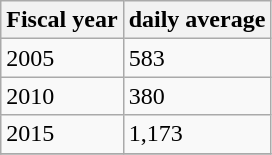<table class="wikitable">
<tr>
<th>Fiscal year</th>
<th>daily average</th>
</tr>
<tr>
<td>2005</td>
<td>583 </td>
</tr>
<tr>
<td>2010</td>
<td>380 </td>
</tr>
<tr>
<td>2015</td>
<td>1,173</td>
</tr>
<tr>
</tr>
</table>
